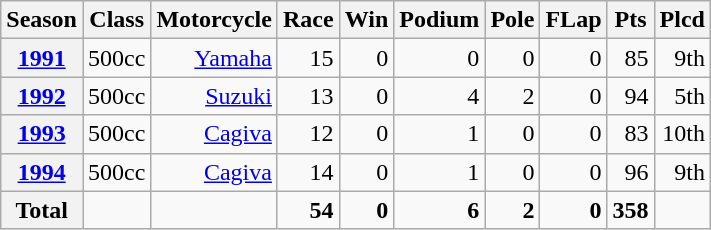<table class="wikitable">
<tr>
<th>Season</th>
<th>Class</th>
<th>Motorcycle</th>
<th>Race</th>
<th>Win</th>
<th>Podium</th>
<th>Pole</th>
<th>FLap</th>
<th>Pts</th>
<th>Plcd</th>
</tr>
<tr align="right">
<th><a href='#'>1991</a></th>
<td>500cc</td>
<td><a href='#'>Yamaha</a></td>
<td>15</td>
<td>0</td>
<td>0</td>
<td>0</td>
<td>0</td>
<td>85</td>
<td>9th</td>
</tr>
<tr align="right">
<th><a href='#'>1992</a></th>
<td>500cc</td>
<td><a href='#'>Suzuki</a></td>
<td>13</td>
<td>0</td>
<td>4</td>
<td>2</td>
<td>0</td>
<td>94</td>
<td>5th</td>
</tr>
<tr align="right">
<th><a href='#'>1993</a></th>
<td>500cc</td>
<td><a href='#'>Cagiva</a></td>
<td>12</td>
<td>0</td>
<td>1</td>
<td>0</td>
<td>0</td>
<td>83</td>
<td>10th</td>
</tr>
<tr align="right">
<th><a href='#'>1994</a></th>
<td>500cc</td>
<td><a href='#'>Cagiva</a></td>
<td>14</td>
<td>0</td>
<td>1</td>
<td>0</td>
<td>0</td>
<td>96</td>
<td>9th</td>
</tr>
<tr align="right">
<th>Total</th>
<td></td>
<td></td>
<td><strong>54</strong></td>
<td><strong>0</strong></td>
<td><strong>6</strong></td>
<td><strong>2</strong></td>
<td><strong>0</strong></td>
<td><strong>358</strong></td>
<td></td>
</tr>
</table>
